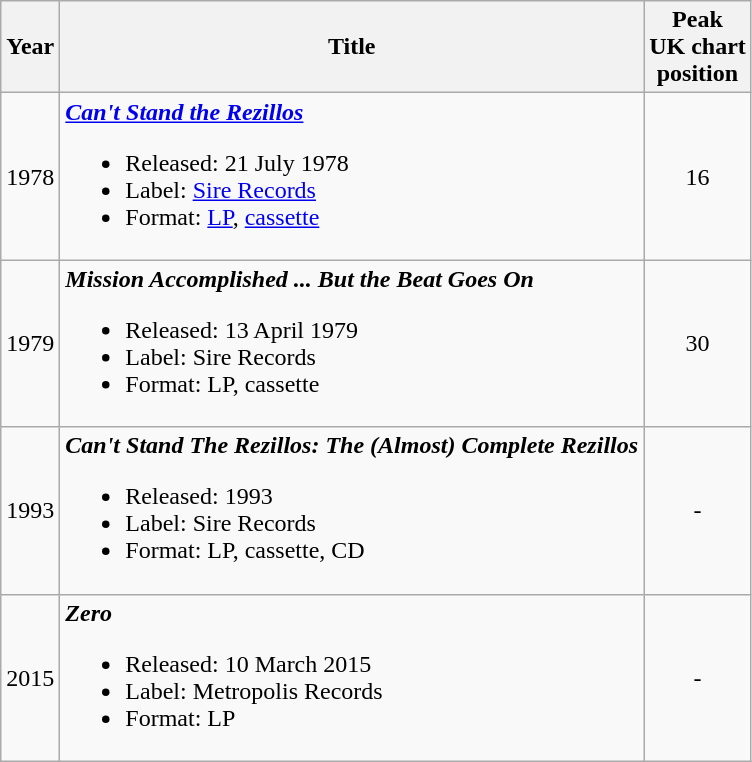<table class="wikitable" style="text-align:center;">
<tr>
<th>Year</th>
<th>Title</th>
<th>Peak<br>UK chart<br>position</th>
</tr>
<tr>
<td>1978</td>
<td align=left><strong><em><a href='#'>Can't Stand the Rezillos</a></em></strong><br><ul><li>Released: 21 July 1978</li><li>Label: <a href='#'>Sire Records</a></li><li>Format: <a href='#'>LP</a>, <a href='#'>cassette</a></li></ul></td>
<td style="text-align:center;">16</td>
</tr>
<tr>
<td>1979</td>
<td align=left><strong><em>Mission Accomplished ... But the Beat Goes On</em></strong><br><ul><li>Released: 13 April 1979</li><li>Label: Sire Records</li><li>Format: LP, cassette</li></ul></td>
<td style="text-align:center;">30</td>
</tr>
<tr>
<td>1993</td>
<td align=left><strong><em>Can't Stand The Rezillos: The (Almost) Complete Rezillos</em></strong><br><ul><li>Released: 1993</li><li>Label: Sire Records</li><li>Format: LP, cassette, CD</li></ul></td>
<td style="text-align:center;">-</td>
</tr>
<tr>
<td>2015</td>
<td align=left><strong><em>Zero</em></strong><br><ul><li>Released: 10 March 2015</li><li>Label: Metropolis Records</li><li>Format: LP</li></ul></td>
<td style="text-align:center;">-</td>
</tr>
</table>
